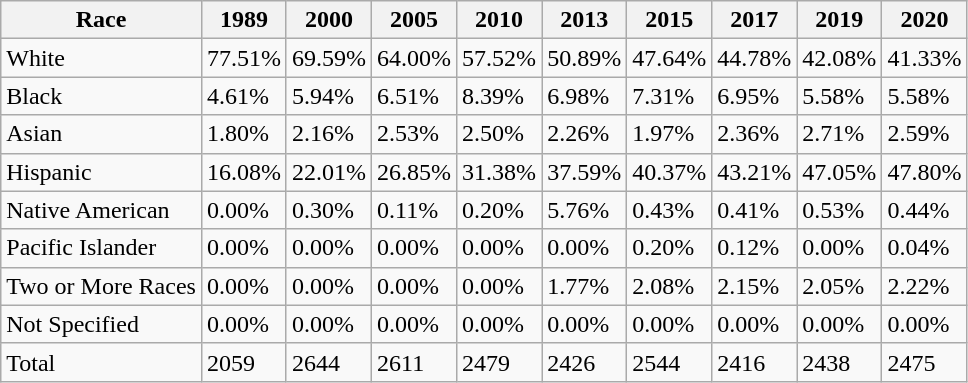<table class="wikitable">
<tr>
<th>Race</th>
<th>1989</th>
<th>2000</th>
<th>2005</th>
<th>2010</th>
<th>2013</th>
<th>2015</th>
<th>2017</th>
<th>2019</th>
<th>2020</th>
</tr>
<tr>
<td>White</td>
<td>77.51%</td>
<td>69.59%</td>
<td>64.00%</td>
<td>57.52%</td>
<td>50.89%</td>
<td>47.64%</td>
<td>44.78%</td>
<td>42.08%</td>
<td>41.33%</td>
</tr>
<tr>
<td>Black</td>
<td>4.61%</td>
<td>5.94%</td>
<td>6.51%</td>
<td>8.39%</td>
<td>6.98%</td>
<td>7.31%</td>
<td>6.95%</td>
<td>5.58%</td>
<td>5.58%</td>
</tr>
<tr>
<td>Asian</td>
<td>1.80%</td>
<td>2.16%</td>
<td>2.53%</td>
<td>2.50%</td>
<td>2.26%</td>
<td>1.97%</td>
<td>2.36%</td>
<td>2.71%</td>
<td>2.59%</td>
</tr>
<tr>
<td>Hispanic</td>
<td>16.08%</td>
<td>22.01%</td>
<td>26.85%</td>
<td>31.38%</td>
<td>37.59%</td>
<td>40.37%</td>
<td>43.21%</td>
<td>47.05%</td>
<td>47.80%</td>
</tr>
<tr>
<td>Native American</td>
<td>0.00%</td>
<td>0.30%</td>
<td>0.11%</td>
<td>0.20%</td>
<td>5.76%</td>
<td>0.43%</td>
<td>0.41%</td>
<td>0.53%</td>
<td>0.44%</td>
</tr>
<tr>
<td>Pacific Islander</td>
<td>0.00%</td>
<td>0.00%</td>
<td>0.00%</td>
<td>0.00%</td>
<td>0.00%</td>
<td>0.20%</td>
<td>0.12%</td>
<td>0.00%</td>
<td>0.04%</td>
</tr>
<tr>
<td>Two or More Races</td>
<td>0.00%</td>
<td>0.00%</td>
<td>0.00%</td>
<td>0.00%</td>
<td>1.77%</td>
<td>2.08%</td>
<td>2.15%</td>
<td>2.05%</td>
<td>2.22%</td>
</tr>
<tr>
<td>Not Specified</td>
<td>0.00%</td>
<td>0.00%</td>
<td>0.00%</td>
<td>0.00%</td>
<td>0.00%</td>
<td>0.00%</td>
<td>0.00%</td>
<td>0.00%</td>
<td>0.00%</td>
</tr>
<tr>
<td>Total</td>
<td>2059</td>
<td>2644</td>
<td>2611</td>
<td>2479</td>
<td>2426</td>
<td>2544</td>
<td>2416</td>
<td>2438</td>
<td>2475</td>
</tr>
</table>
